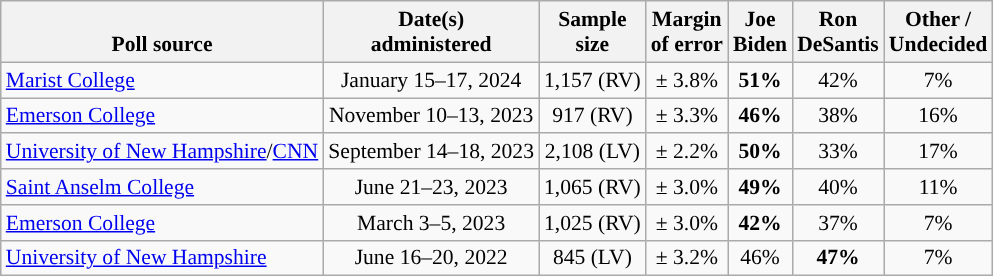<table class="wikitable sortable mw-datatable" style="font-size:90%;text-align:center;line-height:17px">
<tr valign=bottom>
<th>Poll source</th>
<th>Date(s)<br>administered</th>
<th>Sample<br>size</th>
<th>Margin<br>of error</th>
<th class="unsortable">Joe<br>Biden<br></th>
<th class="unsortable">Ron<br>DeSantis<br></th>
<th class="unsortable">Other /<br>Undecided</th>
</tr>
<tr>
<td style="text-align:left;"><a href='#'>Marist College</a></td>
<td data-sort-value="2024-01-19">January 15–17, 2024</td>
<td>1,157 (RV)</td>
<td>± 3.8%</td>
<td style="color:black;background-color:"><strong>51%</strong></td>
<td>42%</td>
<td>7%</td>
</tr>
<tr>
<td style="text-align:left;"><a href='#'>Emerson College</a></td>
<td data-sort-value="2023-11-15">November 10–13, 2023</td>
<td>917 (RV)</td>
<td>± 3.3%</td>
<td style="color:black;background-color:"><strong>46%</strong></td>
<td>38%</td>
<td>16%</td>
</tr>
<tr>
<td style="text-align:left;"><a href='#'>University of New Hampshire</a>/<a href='#'>CNN</a></td>
<td data-sort-value="2023-08-11">September 14–18, 2023</td>
<td>2,108 (LV)</td>
<td>± 2.2%</td>
<td style="color:black;background-color:"><strong>50%</strong></td>
<td>33%</td>
<td>17%</td>
</tr>
<tr>
<td style="text-align:left;"><a href='#'>Saint Anselm College</a></td>
<td data-sort-value="2023-06-23">June 21–23, 2023</td>
<td>1,065 (RV)</td>
<td>± 3.0%</td>
<td style="color:black;background-color:"><strong>49%</strong></td>
<td>40%</td>
<td>11%</td>
</tr>
<tr>
<td style="text-align:left;"><a href='#'>Emerson College</a></td>
<td data-sort-value="2023-03-05">March 3–5, 2023</td>
<td>1,025 (RV)</td>
<td>± 3.0%</td>
<td style="color:black;background-color:"><strong>42%</strong></td>
<td>37%</td>
<td>7%</td>
</tr>
<tr>
<td style="text-align:left;"><a href='#'>University of New Hampshire</a></td>
<td data-sort-value="2022-06-20">June 16–20, 2022</td>
<td>845 (LV)</td>
<td>± 3.2%</td>
<td>46%</td>
<td style="background-color:"><strong>47%</strong></td>
<td>7%</td>
</tr>
</table>
